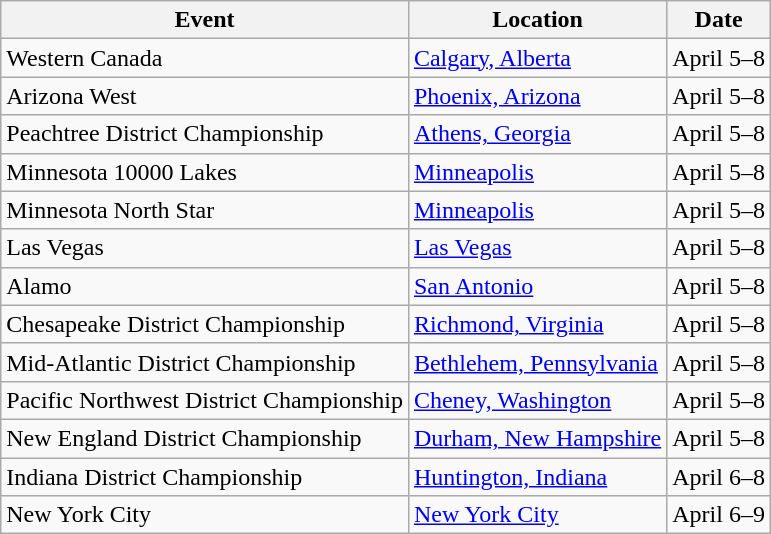<table class="wikitable">
<tr>
<th>Event</th>
<th>Location</th>
<th>Date</th>
</tr>
<tr>
<td>Western Canada</td>
<td><a href='#'>Calgary, Alberta</a></td>
<td>April 5–8</td>
</tr>
<tr>
<td>Arizona West</td>
<td><a href='#'>Phoenix, Arizona</a></td>
<td>April 5–8</td>
</tr>
<tr>
<td>Peachtree District Championship</td>
<td><a href='#'>Athens, Georgia</a></td>
<td>April 5–8</td>
</tr>
<tr>
<td>Minnesota 10000 Lakes</td>
<td><a href='#'>Minneapolis</a></td>
<td>April 5–8</td>
</tr>
<tr>
<td>Minnesota North Star</td>
<td><a href='#'>Minneapolis</a></td>
<td>April 5–8</td>
</tr>
<tr>
<td>Las Vegas</td>
<td><a href='#'>Las Vegas</a></td>
<td>April 5–8</td>
</tr>
<tr>
<td>Alamo</td>
<td><a href='#'>San Antonio</a></td>
<td>April 5–8</td>
</tr>
<tr>
<td>Chesapeake District Championship</td>
<td><a href='#'>Richmond, Virginia</a></td>
<td>April 5–8</td>
</tr>
<tr>
<td>Mid-Atlantic District Championship</td>
<td><a href='#'>Bethlehem, Pennsylvania</a></td>
<td>April 5–8</td>
</tr>
<tr>
<td>Pacific Northwest District Championship</td>
<td><a href='#'>Cheney, Washington</a></td>
<td>April 5–8</td>
</tr>
<tr>
<td>New England District Championship</td>
<td><a href='#'>Durham, New Hampshire</a></td>
<td>April 5–8</td>
</tr>
<tr>
<td>Indiana District Championship</td>
<td><a href='#'>Huntington, Indiana</a></td>
<td>April 6–8</td>
</tr>
<tr>
<td>New York City</td>
<td><a href='#'>New York City</a></td>
<td>April 6–9</td>
</tr>
</table>
